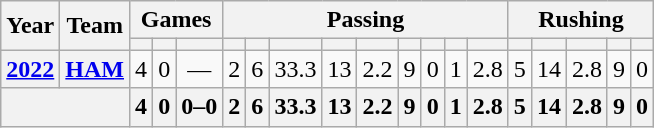<table class="wikitable" style="text-align:center;">
<tr>
<th rowspan="2">Year</th>
<th rowspan="2">Team</th>
<th colspan="3">Games</th>
<th colspan="9">Passing</th>
<th colspan="5">Rushing</th>
</tr>
<tr>
<th></th>
<th></th>
<th></th>
<th></th>
<th></th>
<th></th>
<th></th>
<th></th>
<th></th>
<th></th>
<th></th>
<th></th>
<th></th>
<th></th>
<th></th>
<th></th>
<th></th>
</tr>
<tr>
<th><a href='#'>2022</a></th>
<th><a href='#'>HAM</a></th>
<td>4</td>
<td>0</td>
<td>—</td>
<td>2</td>
<td>6</td>
<td>33.3</td>
<td>13</td>
<td>2.2</td>
<td>9</td>
<td>0</td>
<td>1</td>
<td>2.8</td>
<td>5</td>
<td>14</td>
<td>2.8</td>
<td>9</td>
<td>0</td>
</tr>
<tr>
<th colspan="2"></th>
<th>4</th>
<th>0</th>
<th>0–0</th>
<th>2</th>
<th>6</th>
<th>33.3</th>
<th>13</th>
<th>2.2</th>
<th>9</th>
<th>0</th>
<th>1</th>
<th>2.8</th>
<th>5</th>
<th>14</th>
<th>2.8</th>
<th>9</th>
<th>0</th>
</tr>
</table>
